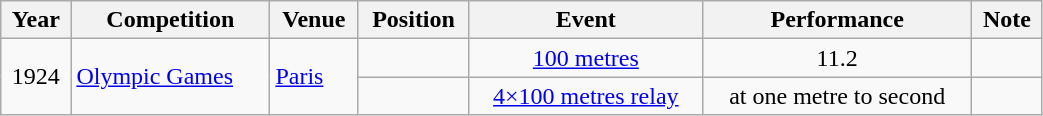<table class="wikitable" width=55% style="font-size:100%; text-align:center;">
<tr>
<th>Year</th>
<th>Competition</th>
<th>Venue</th>
<th>Position</th>
<th>Event</th>
<th>Performance</th>
<th>Note</th>
</tr>
<tr>
<td rowspan=2>1924</td>
<td rowspan=2 align=left><a href='#'>Olympic Games</a></td>
<td rowspan=2 align=left> <a href='#'>Paris</a></td>
<td></td>
<td><a href='#'>100 metres</a></td>
<td>11.2</td>
<td></td>
</tr>
<tr>
<td></td>
<td><a href='#'>4×100 metres relay</a></td>
<td>at one metre to second</td>
<td></td>
</tr>
</table>
